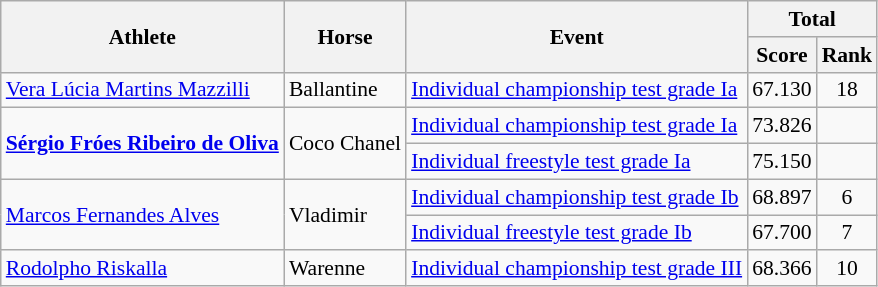<table class=wikitable style="font-size:90%">
<tr>
<th rowspan="2">Athlete</th>
<th rowspan="2">Horse</th>
<th rowspan="2">Event</th>
<th colspan="2">Total</th>
</tr>
<tr>
<th>Score</th>
<th>Rank</th>
</tr>
<tr>
<td><a href='#'>Vera Lúcia Martins Mazzilli</a></td>
<td>Ballantine</td>
<td><a href='#'>Individual championship test grade Ia</a></td>
<td align="center">67.130</td>
<td align="center">18</td>
</tr>
<tr>
<td rowspan="2"><strong><a href='#'>Sérgio Fróes Ribeiro de Oliva</a></strong></td>
<td rowspan="2">Coco Chanel</td>
<td><a href='#'>Individual championship test grade Ia</a></td>
<td align="center">73.826</td>
<td align="center"></td>
</tr>
<tr>
<td><a href='#'>Individual freestyle test grade Ia</a></td>
<td align="center">75.150</td>
<td align="center"></td>
</tr>
<tr>
<td rowspan="2"><a href='#'>Marcos Fernandes Alves</a></td>
<td rowspan="2">Vladimir</td>
<td><a href='#'>Individual championship test grade Ib</a></td>
<td align="center">68.897</td>
<td align="center">6</td>
</tr>
<tr>
<td><a href='#'>Individual freestyle test grade Ib</a></td>
<td align="center">67.700</td>
<td align="center">7</td>
</tr>
<tr>
<td><a href='#'>Rodolpho Riskalla</a></td>
<td>Warenne</td>
<td><a href='#'>Individual championship test grade III</a></td>
<td align="center">68.366</td>
<td align="center">10</td>
</tr>
</table>
